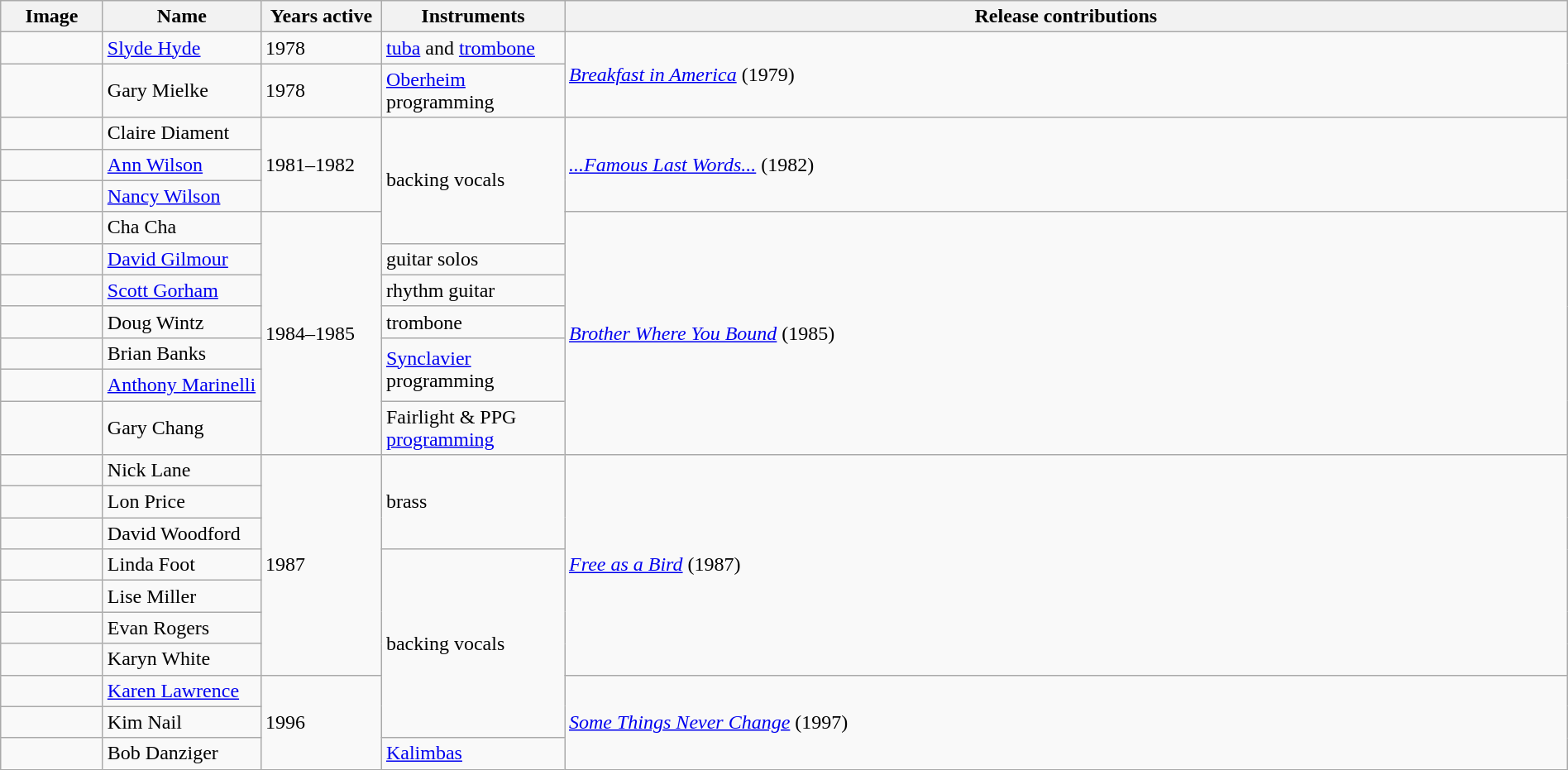<table class="wikitable" border="1" width="100%">
<tr>
<th width="75">Image</th>
<th width="120">Name</th>
<th width="90">Years active</th>
<th width="140">Instruments</th>
<th>Release contributions</th>
</tr>
<tr>
<td></td>
<td><a href='#'>Slyde Hyde</a></td>
<td>1978 </td>
<td><a href='#'>tuba</a> and <a href='#'>trombone</a></td>
<td rowspan="2"><em><a href='#'>Breakfast in America</a></em> (1979)</td>
</tr>
<tr>
<td></td>
<td>Gary Mielke</td>
<td>1978</td>
<td><a href='#'>Oberheim</a> programming</td>
</tr>
<tr>
<td></td>
<td>Claire Diament</td>
<td rowspan="3">1981–1982</td>
<td rowspan="4">backing vocals</td>
<td rowspan="3"><em><a href='#'>...Famous Last Words...</a></em> (1982)</td>
</tr>
<tr>
<td></td>
<td><a href='#'>Ann Wilson</a></td>
</tr>
<tr>
<td></td>
<td><a href='#'>Nancy Wilson</a></td>
</tr>
<tr>
<td></td>
<td>Cha Cha</td>
<td rowspan="7">1984–1985</td>
<td rowspan="7"><em><a href='#'>Brother Where You Bound</a></em> (1985)</td>
</tr>
<tr>
<td></td>
<td><a href='#'>David Gilmour</a></td>
<td>guitar solos</td>
</tr>
<tr>
<td></td>
<td><a href='#'>Scott Gorham</a></td>
<td>rhythm guitar</td>
</tr>
<tr>
<td></td>
<td>Doug Wintz</td>
<td>trombone</td>
</tr>
<tr>
<td></td>
<td>Brian Banks</td>
<td rowspan="2"><a href='#'>Synclavier</a> programming</td>
</tr>
<tr>
<td></td>
<td><a href='#'>Anthony Marinelli</a></td>
</tr>
<tr>
<td></td>
<td>Gary Chang</td>
<td>Fairlight & PPG <a href='#'>programming</a></td>
</tr>
<tr>
<td></td>
<td>Nick Lane</td>
<td rowspan="7">1987</td>
<td rowspan="3">brass</td>
<td rowspan="7"><em><a href='#'>Free as a Bird</a></em> (1987)</td>
</tr>
<tr>
<td></td>
<td>Lon Price</td>
</tr>
<tr>
<td></td>
<td>David Woodford</td>
</tr>
<tr>
<td></td>
<td>Linda Foot</td>
<td rowspan="6">backing vocals</td>
</tr>
<tr>
<td></td>
<td>Lise Miller</td>
</tr>
<tr>
<td></td>
<td>Evan Rogers</td>
</tr>
<tr>
<td></td>
<td>Karyn White</td>
</tr>
<tr>
<td></td>
<td><a href='#'>Karen Lawrence</a></td>
<td rowspan="3">1996</td>
<td rowspan="3"><em><a href='#'>Some Things Never Change</a></em> (1997)</td>
</tr>
<tr>
<td></td>
<td>Kim Nail</td>
</tr>
<tr>
<td></td>
<td>Bob Danziger</td>
<td><a href='#'>Kalimbas</a></td>
</tr>
</table>
